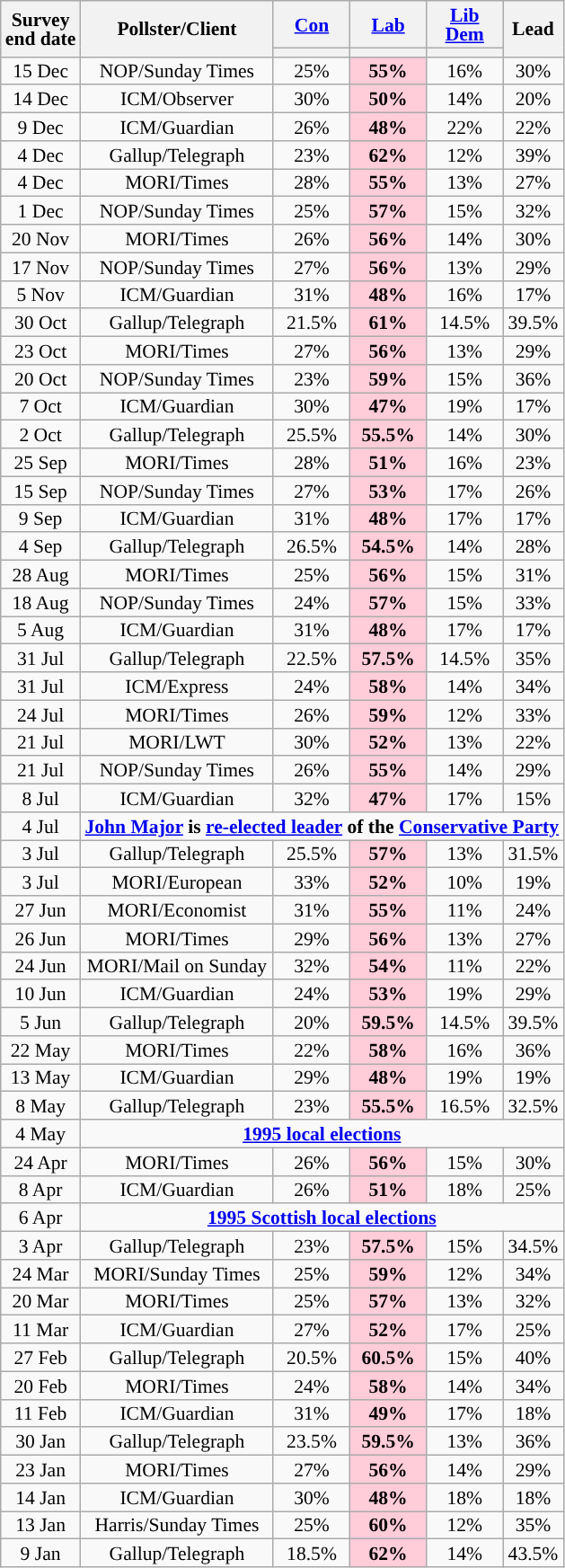<table class="wikitable sortable mw-datatable" style="text-align:center;font-size:90%;line-height:14px;">
<tr>
<th rowspan="2">Survey<br>end date</th>
<th rowspan="2">Pollster/Client</th>
<th class="unsortable" style="width:50px;"><a href='#'>Con</a></th>
<th class="unsortable" style="width:50px;"><a href='#'>Lab</a></th>
<th class="unsortable" style="width:50px;"><a href='#'>Lib Dem</a></th>
<th rowspan="2">Lead</th>
</tr>
<tr>
<th style="background:"></th>
<th style="background:"></th>
<th style="background:"></th>
</tr>
<tr>
<td>15 Dec</td>
<td>NOP/Sunday Times</td>
<td>25%</td>
<td style="background:#FFCCDA;"><strong>55%</strong></td>
<td>16%</td>
<td style="background:">30%</td>
</tr>
<tr>
<td>14 Dec</td>
<td>ICM/Observer</td>
<td>30%</td>
<td style="background:#FFCCDA;"><strong>50%</strong></td>
<td>14%</td>
<td style="background:">20%</td>
</tr>
<tr>
<td>9 Dec</td>
<td>ICM/Guardian</td>
<td>26%</td>
<td style="background:#FFCCDA;"><strong>48%</strong></td>
<td>22%</td>
<td style="background:">22%</td>
</tr>
<tr>
<td>4 Dec</td>
<td>Gallup/Telegraph</td>
<td>23%</td>
<td style="background:#FFCCDA;"><strong>62%</strong></td>
<td>12%</td>
<td style="background:">39%</td>
</tr>
<tr>
<td>4 Dec</td>
<td>MORI/Times</td>
<td>28%</td>
<td style="background:#FFCCDA;"><strong>55%</strong></td>
<td>13%</td>
<td style="background:">27%</td>
</tr>
<tr>
<td>1 Dec</td>
<td>NOP/Sunday Times</td>
<td>25%</td>
<td style="background:#FFCCDA;"><strong>57%</strong></td>
<td>15%</td>
<td style="background:">32%</td>
</tr>
<tr>
<td>20 Nov</td>
<td>MORI/Times</td>
<td>26%</td>
<td style="background:#FFCCDA;"><strong>56%</strong></td>
<td>14%</td>
<td style="background:">30%</td>
</tr>
<tr>
<td>17 Nov</td>
<td>NOP/Sunday Times</td>
<td>27%</td>
<td style="background:#FFCCDA;"><strong>56%</strong></td>
<td>13%</td>
<td style="background:">29%</td>
</tr>
<tr>
<td>5 Nov</td>
<td>ICM/Guardian</td>
<td>31%</td>
<td style="background:#FFCCDA;"><strong>48%</strong></td>
<td>16%</td>
<td style="background:">17%</td>
</tr>
<tr>
<td>30 Oct</td>
<td>Gallup/Telegraph</td>
<td>21.5%</td>
<td style="background:#FFCCDA;"><strong>61%</strong></td>
<td>14.5%</td>
<td style="background:">39.5%</td>
</tr>
<tr>
<td>23 Oct</td>
<td>MORI/Times</td>
<td>27%</td>
<td style="background:#FFCCDA;"><strong>56%</strong></td>
<td>13%</td>
<td style="background:">29%</td>
</tr>
<tr>
<td>20 Oct</td>
<td>NOP/Sunday Times</td>
<td>23%</td>
<td style="background:#FFCCDA;"><strong>59%</strong></td>
<td>15%</td>
<td style="background:">36%</td>
</tr>
<tr>
<td>7 Oct</td>
<td>ICM/Guardian</td>
<td>30%</td>
<td style="background:#FFCCDA;"><strong>47%</strong></td>
<td>19%</td>
<td style="background:">17%</td>
</tr>
<tr>
<td>2 Oct</td>
<td>Gallup/Telegraph</td>
<td>25.5%</td>
<td style="background:#FFCCDA;"><strong>55.5%</strong></td>
<td>14%</td>
<td style="background:">30%</td>
</tr>
<tr>
<td>25 Sep</td>
<td>MORI/Times</td>
<td>28%</td>
<td style="background:#FFCCDA;"><strong>51%</strong></td>
<td>16%</td>
<td style="background:">23%</td>
</tr>
<tr>
<td>15 Sep</td>
<td>NOP/Sunday Times</td>
<td>27%</td>
<td style="background:#FFCCDA;"><strong>53%</strong></td>
<td>17%</td>
<td style="background:">26%</td>
</tr>
<tr>
<td>9 Sep</td>
<td>ICM/Guardian</td>
<td>31%</td>
<td style="background:#FFCCDA;"><strong>48%</strong></td>
<td>17%</td>
<td style="background:">17%</td>
</tr>
<tr>
<td>4 Sep</td>
<td>Gallup/Telegraph</td>
<td>26.5%</td>
<td style="background:#FFCCDA;"><strong>54.5%</strong></td>
<td>14%</td>
<td style="background:">28%</td>
</tr>
<tr>
<td>28 Aug</td>
<td>MORI/Times</td>
<td>25%</td>
<td style="background:#FFCCDA;"><strong>56%</strong></td>
<td>15%</td>
<td style="background:">31%</td>
</tr>
<tr>
<td>18 Aug</td>
<td>NOP/Sunday Times</td>
<td>24%</td>
<td style="background:#FFCCDA;"><strong>57%</strong></td>
<td>15%</td>
<td style="background:">33%</td>
</tr>
<tr>
<td>5 Aug</td>
<td>ICM/Guardian</td>
<td>31%</td>
<td style="background:#FFCCDA;"><strong>48%</strong></td>
<td>17%</td>
<td style="background:">17%</td>
</tr>
<tr>
<td>31 Jul</td>
<td>Gallup/Telegraph</td>
<td>22.5%</td>
<td style="background:#FFCCDA;"><strong>57.5%</strong></td>
<td>14.5%</td>
<td style="background:">35%</td>
</tr>
<tr>
<td>31 Jul</td>
<td>ICM/Express</td>
<td>24%</td>
<td style="background:#FFCCDA;"><strong>58%</strong></td>
<td>14%</td>
<td style="background:">34%</td>
</tr>
<tr>
<td>24 Jul</td>
<td>MORI/Times</td>
<td>26%</td>
<td style="background:#FFCCDA;"><strong>59%</strong></td>
<td>12%</td>
<td style="background:">33%</td>
</tr>
<tr>
<td>21 Jul</td>
<td>MORI/LWT</td>
<td>30%</td>
<td style="background:#FFCCDA;"><strong>52%</strong></td>
<td>13%</td>
<td style="background:">22%</td>
</tr>
<tr>
<td>21 Jul</td>
<td>NOP/Sunday Times</td>
<td>26%</td>
<td style="background:#FFCCDA;"><strong>55%</strong></td>
<td>14%</td>
<td style="background:">29%</td>
</tr>
<tr>
<td>8 Jul</td>
<td>ICM/Guardian</td>
<td>32%</td>
<td style="background:#FFCCDA;"><strong>47%</strong></td>
<td>17%</td>
<td style="background:">15%</td>
</tr>
<tr>
<td>4 Jul</td>
<td colspan="5"><strong><a href='#'>John Major</a> is <a href='#'>re-elected leader</a> of the <a href='#'>Conservative Party</a></strong></td>
</tr>
<tr>
<td>3 Jul</td>
<td>Gallup/Telegraph</td>
<td>25.5%</td>
<td style="background:#FFCCDA;"><strong>57%</strong></td>
<td>13%</td>
<td style="background:">31.5%</td>
</tr>
<tr>
<td>3 Jul</td>
<td>MORI/European</td>
<td>33%</td>
<td style="background:#FFCCDA;"><strong>52%</strong></td>
<td>10%</td>
<td style="background:">19%</td>
</tr>
<tr>
<td>27 Jun</td>
<td>MORI/Economist</td>
<td>31%</td>
<td style="background:#FFCCDA;"><strong>55%</strong></td>
<td>11%</td>
<td style="background:">24%</td>
</tr>
<tr>
<td>26 Jun</td>
<td>MORI/Times</td>
<td>29%</td>
<td style="background:#FFCCDA;"><strong>56%</strong></td>
<td>13%</td>
<td style="background:">27%</td>
</tr>
<tr>
<td>24 Jun</td>
<td>MORI/Mail on Sunday</td>
<td>32%</td>
<td style="background:#FFCCDA;"><strong>54%</strong></td>
<td>11%</td>
<td style="background:">22%</td>
</tr>
<tr>
<td>10 Jun</td>
<td>ICM/Guardian</td>
<td>24%</td>
<td style="background:#FFCCDA;"><strong>53%</strong></td>
<td>19%</td>
<td style="background:">29%</td>
</tr>
<tr>
<td>5 Jun</td>
<td>Gallup/Telegraph</td>
<td>20%</td>
<td style="background:#FFCCDA;"><strong>59.5%</strong></td>
<td>14.5%</td>
<td style="background:">39.5%</td>
</tr>
<tr>
<td>22 May</td>
<td>MORI/Times</td>
<td>22%</td>
<td style="background:#FFCCDA;"><strong>58%</strong></td>
<td>16%</td>
<td style="background:">36%</td>
</tr>
<tr>
<td>13 May</td>
<td>ICM/Guardian</td>
<td>29%</td>
<td style="background:#FFCCDA;"><strong>48%</strong></td>
<td>19%</td>
<td style="background:">19%</td>
</tr>
<tr>
<td>8 May</td>
<td>Gallup/Telegraph</td>
<td>23%</td>
<td style="background:#FFCCDA;"><strong>55.5%</strong></td>
<td>16.5%</td>
<td style="background:">32.5%</td>
</tr>
<tr>
<td>4 May</td>
<td colspan="5"><a href='#'><strong>1995 local elections</strong></a></td>
</tr>
<tr>
<td>24 Apr</td>
<td>MORI/Times</td>
<td>26%</td>
<td style="background:#FFCCDA;"><strong>56%</strong></td>
<td>15%</td>
<td style="background:">30%</td>
</tr>
<tr>
<td>8 Apr</td>
<td>ICM/Guardian</td>
<td>26%</td>
<td style="background:#FFCCDA;"><strong>51%</strong></td>
<td>18%</td>
<td style="background:">25%</td>
</tr>
<tr>
<td>6 Apr</td>
<td colspan="5"><strong><a href='#'>1995 Scottish local elections</a></strong></td>
</tr>
<tr>
<td>3 Apr</td>
<td>Gallup/Telegraph</td>
<td>23%</td>
<td style="background:#FFCCDA;"><strong>57.5%</strong></td>
<td>15%</td>
<td style="background:">34.5%</td>
</tr>
<tr>
<td>24 Mar</td>
<td>MORI/Sunday Times</td>
<td>25%</td>
<td style="background:#FFCCDA;"><strong>59%</strong></td>
<td>12%</td>
<td style="background:">34%</td>
</tr>
<tr>
<td>20 Mar</td>
<td>MORI/Times</td>
<td>25%</td>
<td style="background:#FFCCDA;"><strong>57%</strong></td>
<td>13%</td>
<td style="background:">32%</td>
</tr>
<tr>
<td>11 Mar</td>
<td>ICM/Guardian</td>
<td>27%</td>
<td style="background:#FFCCDA;"><strong>52%</strong></td>
<td>17%</td>
<td style="background:">25%</td>
</tr>
<tr>
<td>27 Feb</td>
<td>Gallup/Telegraph</td>
<td>20.5%</td>
<td style="background:#FFCCDA;"><strong>60.5%</strong></td>
<td>15%</td>
<td style="background:">40%</td>
</tr>
<tr>
<td>20 Feb</td>
<td>MORI/Times</td>
<td>24%</td>
<td style="background:#FFCCDA;"><strong>58%</strong></td>
<td>14%</td>
<td style="background:">34%</td>
</tr>
<tr>
<td>11 Feb</td>
<td>ICM/Guardian</td>
<td>31%</td>
<td style="background:#FFCCDA;"><strong>49%</strong></td>
<td>17%</td>
<td style="background:">18%</td>
</tr>
<tr>
<td>30 Jan</td>
<td>Gallup/Telegraph</td>
<td>23.5%</td>
<td style="background:#FFCCDA;"><strong>59.5%</strong></td>
<td>13%</td>
<td style="background:">36%</td>
</tr>
<tr>
<td>23 Jan</td>
<td>MORI/Times</td>
<td>27%</td>
<td style="background:#FFCCDA;"><strong>56%</strong></td>
<td>14%</td>
<td style="background:">29%</td>
</tr>
<tr>
<td>14 Jan</td>
<td>ICM/Guardian</td>
<td>30%</td>
<td style="background:#FFCCDA;"><strong>48%</strong></td>
<td>18%</td>
<td style="background:">18%</td>
</tr>
<tr>
<td>13 Jan</td>
<td>Harris/Sunday Times</td>
<td>25%</td>
<td style="background:#FFCCDA;"><strong>60%</strong></td>
<td>12%</td>
<td style="background:">35%</td>
</tr>
<tr>
<td>9 Jan</td>
<td>Gallup/Telegraph</td>
<td>18.5%</td>
<td style="background:#FFCCDA;"><strong>62%</strong></td>
<td>14%</td>
<td style="background:">43.5%</td>
</tr>
</table>
